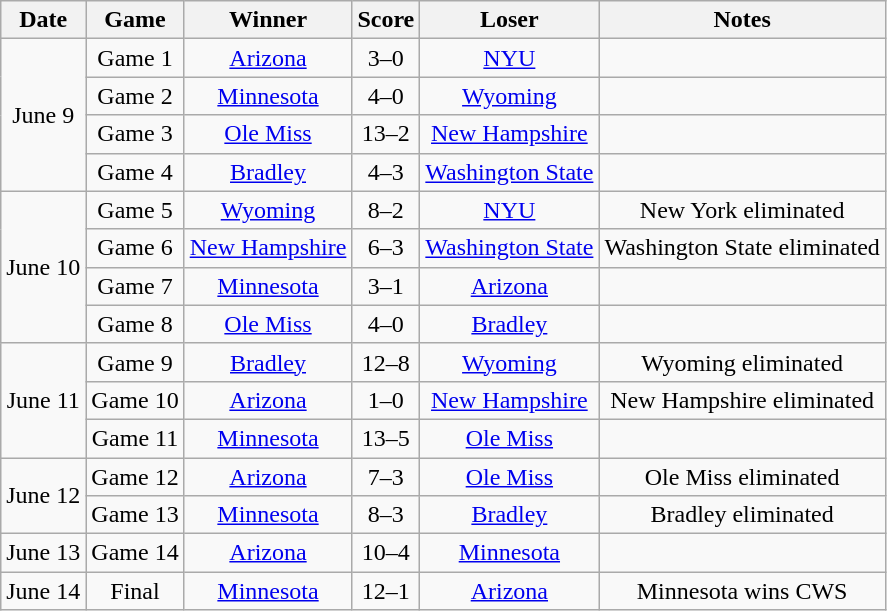<table class="wikitable">
<tr>
<th>Date</th>
<th>Game</th>
<th>Winner</th>
<th>Score</th>
<th>Loser</th>
<th>Notes</th>
</tr>
<tr align=center>
<td rowspan=4>June 9</td>
<td>Game 1</td>
<td><a href='#'>Arizona</a></td>
<td>3–0</td>
<td><a href='#'>NYU</a></td>
<td></td>
</tr>
<tr align=center>
<td>Game 2</td>
<td><a href='#'>Minnesota</a></td>
<td>4–0</td>
<td><a href='#'>Wyoming</a></td>
<td></td>
</tr>
<tr align=center>
<td>Game 3</td>
<td><a href='#'>Ole Miss</a></td>
<td>13–2</td>
<td><a href='#'>New Hampshire</a></td>
<td></td>
</tr>
<tr align=center>
<td>Game 4</td>
<td><a href='#'>Bradley</a></td>
<td>4–3</td>
<td><a href='#'>Washington State</a></td>
<td></td>
</tr>
<tr align=center>
<td rowspan=4>June 10</td>
<td>Game 5</td>
<td><a href='#'>Wyoming</a></td>
<td>8–2</td>
<td><a href='#'>NYU</a></td>
<td>New York eliminated</td>
</tr>
<tr align=center>
<td>Game 6</td>
<td><a href='#'>New Hampshire</a></td>
<td>6–3</td>
<td><a href='#'>Washington State</a></td>
<td>Washington State eliminated</td>
</tr>
<tr align=center>
<td>Game 7</td>
<td><a href='#'>Minnesota</a></td>
<td>3–1</td>
<td><a href='#'>Arizona</a></td>
<td></td>
</tr>
<tr align=center>
<td>Game 8</td>
<td><a href='#'>Ole Miss</a></td>
<td>4–0</td>
<td><a href='#'>Bradley</a></td>
<td></td>
</tr>
<tr align=center>
<td rowspan=3>June 11</td>
<td>Game 9</td>
<td><a href='#'>Bradley</a></td>
<td>12–8</td>
<td><a href='#'>Wyoming</a></td>
<td>Wyoming eliminated</td>
</tr>
<tr align=center>
<td>Game 10</td>
<td><a href='#'>Arizona</a></td>
<td>1–0</td>
<td><a href='#'>New Hampshire</a></td>
<td>New Hampshire eliminated</td>
</tr>
<tr align=center>
<td>Game 11</td>
<td><a href='#'>Minnesota</a></td>
<td>13–5</td>
<td><a href='#'>Ole Miss</a></td>
<td></td>
</tr>
<tr align=center>
<td rowspan=2>June 12</td>
<td>Game 12</td>
<td><a href='#'>Arizona</a></td>
<td>7–3</td>
<td><a href='#'>Ole Miss</a></td>
<td>Ole Miss eliminated</td>
</tr>
<tr align=center>
<td>Game 13</td>
<td><a href='#'>Minnesota</a></td>
<td>8–3</td>
<td><a href='#'>Bradley</a></td>
<td>Bradley eliminated</td>
</tr>
<tr align=center>
<td>June 13</td>
<td>Game 14</td>
<td><a href='#'>Arizona</a></td>
<td>10–4</td>
<td><a href='#'>Minnesota</a></td>
<td></td>
</tr>
<tr align=center>
<td>June 14</td>
<td>Final</td>
<td><a href='#'>Minnesota</a></td>
<td>12–1</td>
<td><a href='#'>Arizona</a></td>
<td>Minnesota wins CWS</td>
</tr>
</table>
